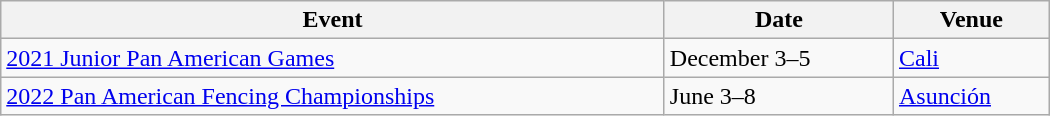<table class="wikitable" width=700>
<tr>
<th>Event</th>
<th>Date</th>
<th>Venue</th>
</tr>
<tr>
<td><a href='#'>2021 Junior Pan American Games</a></td>
<td>December 3–5</td>
<td> <a href='#'>Cali</a></td>
</tr>
<tr>
<td><a href='#'>2022 Pan American Fencing Championships</a></td>
<td>June 3–8</td>
<td> <a href='#'>Asunción</a></td>
</tr>
</table>
